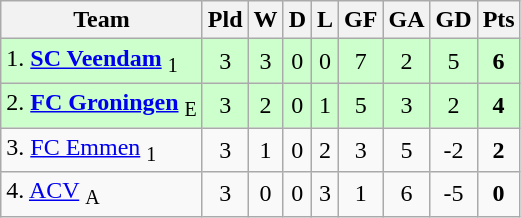<table class="wikitable" style="text-align:center; float:left; margin-right:1em">
<tr>
<th>Team</th>
<th>Pld</th>
<th>W</th>
<th>D</th>
<th>L</th>
<th>GF</th>
<th>GA</th>
<th>GD</th>
<th>Pts</th>
</tr>
<tr bgcolor=ccffcc>
<td align=left>1. <strong><a href='#'>SC Veendam</a></strong> <sub>1</sub></td>
<td>3</td>
<td>3</td>
<td>0</td>
<td>0</td>
<td>7</td>
<td>2</td>
<td>5</td>
<td><strong>6</strong></td>
</tr>
<tr bgcolor=ccffcc>
<td align=left>2. <strong><a href='#'>FC Groningen</a></strong> <sub>E</sub></td>
<td>3</td>
<td>2</td>
<td>0</td>
<td>1</td>
<td>5</td>
<td>3</td>
<td>2</td>
<td><strong>4</strong></td>
</tr>
<tr>
<td align=left>3. <a href='#'>FC Emmen</a> <sub>1</sub></td>
<td>3</td>
<td>1</td>
<td>0</td>
<td>2</td>
<td>3</td>
<td>5</td>
<td>-2</td>
<td><strong>2</strong></td>
</tr>
<tr>
<td align=left>4. <a href='#'>ACV</a> <sub>A</sub></td>
<td>3</td>
<td>0</td>
<td>0</td>
<td>3</td>
<td>1</td>
<td>6</td>
<td>-5</td>
<td><strong>0</strong></td>
</tr>
</table>
